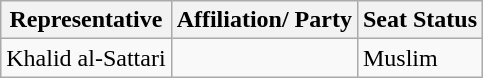<table class="wikitable">
<tr>
<th>Representative</th>
<th>Affiliation/ Party</th>
<th>Seat Status</th>
</tr>
<tr>
<td>Khalid al-Sattari</td>
<td></td>
<td>Muslim</td>
</tr>
</table>
